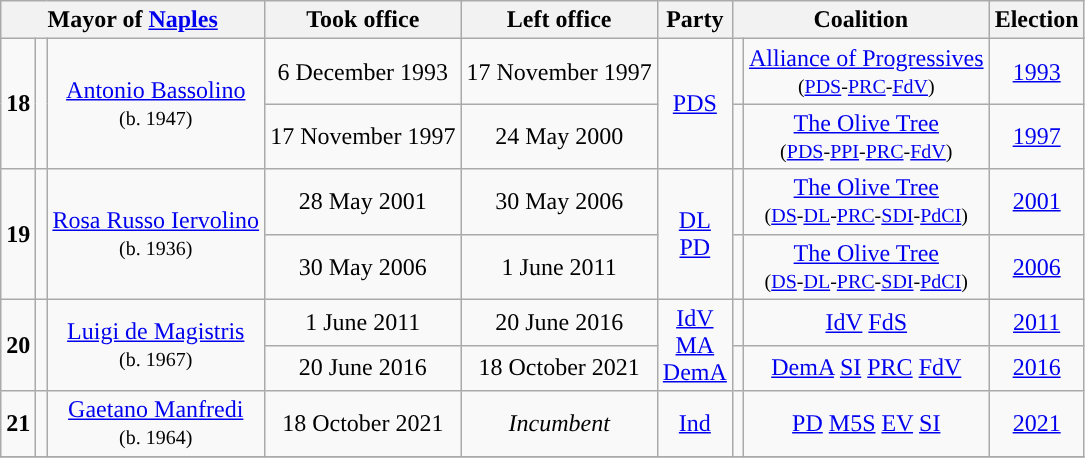<table class="wikitable" style="text-align: center;">
<tr>
<th colspan="3">Mayor of <a href='#'>Naples</a></th>
<th>Took office</th>
<th>Left office</th>
<th>Party</th>
<th colspan="2">Coalition</th>
<th>Election</th>
</tr>
<tr>
<td rowspan="2" style="background: "><strong>18</strong></td>
<td rowspan="2"></td>
<td rowspan="2"><a href='#'>Antonio Bassolino</a><br><small>(b. 1947)</small></td>
<td>6 December 1993</td>
<td>17 November 1997</td>
<td rowspan="2"><a href='#'>PDS</a></td>
<td style="background: "></td>
<td><a href='#'>Alliance of Progressives</a><br><small>(<a href='#'>PDS</a>-<a href='#'>PRC</a>-<a href='#'>FdV</a>)</small></td>
<td><a href='#'>1993</a></td>
</tr>
<tr>
<td>17 November 1997</td>
<td>24 May 2000</td>
<td style="background: "></td>
<td><a href='#'>The Olive Tree</a><br><small>(<a href='#'>PDS</a>-<a href='#'>PPI</a>-<a href='#'>PRC</a>-<a href='#'>FdV</a>)</small></td>
<td><a href='#'>1997</a></td>
</tr>
<tr>
<td rowspan="2" style="background: "><strong>19</strong></td>
<td rowspan="2"></td>
<td rowspan="2"><a href='#'>Rosa Russo Iervolino</a><br><small>(b. 1936)</small></td>
<td>28 May 2001</td>
<td>30 May 2006</td>
<td rowspan="2"><a href='#'>DL</a><br><a href='#'>PD</a></td>
<td style="background: "></td>
<td><a href='#'>The Olive Tree</a><br><small>(<a href='#'>DS</a>-<a href='#'>DL</a>-<a href='#'>PRC</a>-<a href='#'>SDI</a>-<a href='#'>PdCI</a>)</small></td>
<td><a href='#'>2001</a></td>
</tr>
<tr>
<td>30 May 2006</td>
<td>1 June 2011</td>
<td style="background: "></td>
<td><a href='#'>The Olive Tree</a><br><small>(<a href='#'>DS</a>-<a href='#'>DL</a>-<a href='#'>PRC</a>-<a href='#'>SDI</a>-<a href='#'>PdCI</a>)</small></td>
<td><a href='#'>2006</a></td>
</tr>
<tr>
<td rowspan="2" style="background: "><strong>20</strong></td>
<td rowspan="2"></td>
<td rowspan="2"><a href='#'>Luigi de Magistris</a><br><small>(b. 1967)</small></td>
<td>1 June 2011</td>
<td>20 June 2016</td>
<td rowspan="2"><a href='#'>IdV</a><br><a href='#'>MA</a><br><a href='#'>DemA</a></td>
<td style="background: "></td>
<td><a href='#'>IdV</a>  <a href='#'>FdS</a></td>
<td><a href='#'>2011</a></td>
</tr>
<tr>
<td>20 June 2016</td>
<td>18 October 2021</td>
<td style="background: "></td>
<td><a href='#'>DemA</a>  <a href='#'>SI</a>  <a href='#'>PRC</a>  <a href='#'>FdV</a></td>
<td><a href='#'>2016</a></td>
</tr>
<tr>
<td style="background: "><strong>21</strong></td>
<td></td>
<td><a href='#'>Gaetano Manfredi</a><br><small>(b. 1964)</small></td>
<td>18 October 2021</td>
<td><em>Incumbent</em></td>
<td><a href='#'>Ind</a></td>
<td style="background: "></td>
<td><a href='#'>PD</a>  <a href='#'>M5S</a>  <a href='#'>EV</a>  <a href='#'>SI</a></td>
<td><a href='#'>2021</a></td>
</tr>
<tr>
</tr>
</table>
